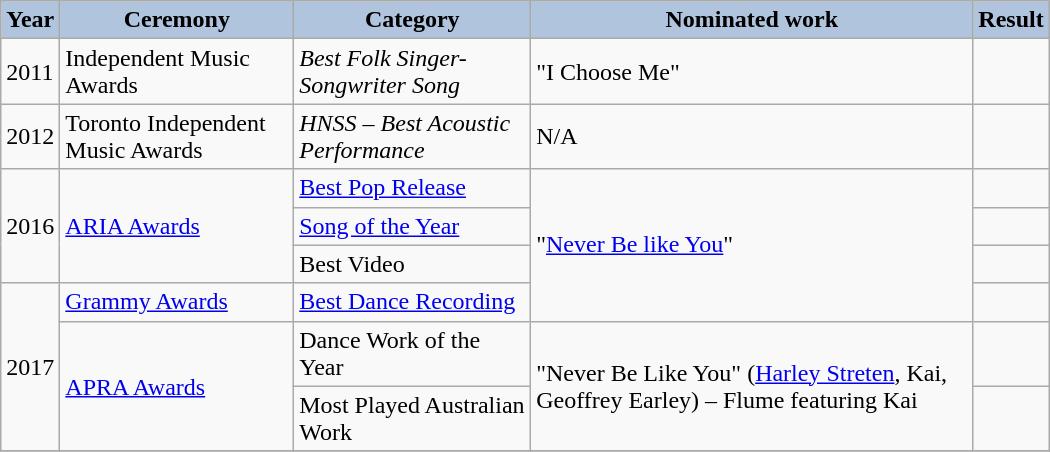<table class="wikitable" width="700px">
<tr>
<th style="background:#B0C4DE;">Year</th>
<th style="background:#B0C4DE;">Ceremony</th>
<th style="background:#B0C4DE;">Category</th>
<th style="background:#B0C4DE;">Nominated work</th>
<th style="background:#B0C4DE;">Result</th>
</tr>
<tr>
<td>2011</td>
<td>Independent Music Awards</td>
<td><em>Best Folk Singer-Songwriter Song</em></td>
<td>"I Choose Me"</td>
<td></td>
</tr>
<tr>
<td>2012</td>
<td>Toronto Independent Music Awards</td>
<td><em>HNSS – Best Acoustic Performance</em></td>
<td>N/A</td>
<td></td>
</tr>
<tr>
<td style="text-align:center;" rowspan="3">2016</td>
<td rowspan="3"><a href='#'>ARIA Awards</a></td>
<td><a href='#'>Best Pop Release</a></td>
<td rowspan="4">"<a href='#'>Never Be like You</a>"</td>
<td></td>
</tr>
<tr>
<td><a href='#'>Song of the Year</a></td>
<td></td>
</tr>
<tr>
<td>Best Video</td>
<td></td>
</tr>
<tr>
<td rowspan="3">2017</td>
<td><a href='#'>Grammy Awards</a></td>
<td><a href='#'>Best Dance Recording</a></td>
<td></td>
</tr>
<tr>
<td rowspan="2"><a href='#'>APRA Awards</a></td>
<td>Dance Work of the Year</td>
<td rowspan="2">"Never Be Like You" (<a href='#'>Harley Streten</a>, Kai, Geoffrey Earley) – Flume featuring Kai</td>
<td></td>
</tr>
<tr>
<td>Most Played Australian Work</td>
<td></td>
</tr>
<tr>
</tr>
</table>
